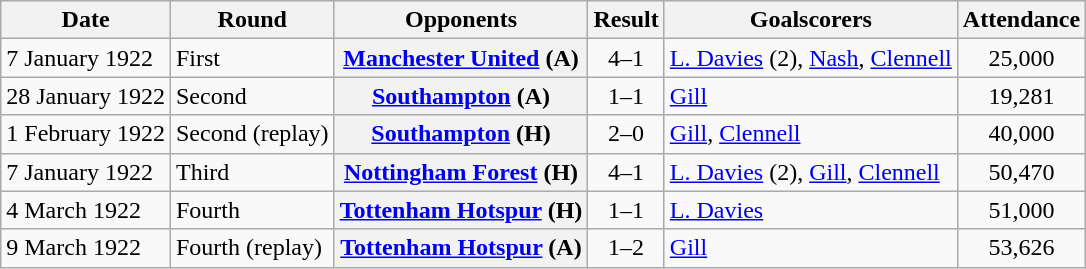<table class="wikitable plainrowheaders sortable">
<tr>
<th scope=col>Date</th>
<th scope=col>Round</th>
<th scope=col>Opponents</th>
<th scope=col>Result</th>
<th scope=col class=unsortable>Goalscorers</th>
<th scope=col>Attendance</th>
</tr>
<tr>
<td>7 January 1922</td>
<td>First</td>
<th scope=row><a href='#'>Manchester United</a> (A)</th>
<td align=center>4–1</td>
<td><a href='#'>L. Davies</a> (2), <a href='#'>Nash</a>, <a href='#'>Clennell</a></td>
<td align=center>25,000</td>
</tr>
<tr>
<td>28 January 1922</td>
<td>Second</td>
<th scope=row><a href='#'>Southampton</a> (A)</th>
<td align=center>1–1</td>
<td><a href='#'>Gill</a></td>
<td align=center>19,281</td>
</tr>
<tr>
<td>1 February 1922</td>
<td>Second (replay)</td>
<th scope=row><a href='#'>Southampton</a> (H)</th>
<td align=center>2–0</td>
<td><a href='#'>Gill</a>, <a href='#'>Clennell</a></td>
<td align=center>40,000</td>
</tr>
<tr>
<td>7 January 1922</td>
<td>Third</td>
<th scope=row><a href='#'>Nottingham Forest</a> (H)</th>
<td align=center>4–1</td>
<td><a href='#'>L. Davies</a> (2), <a href='#'>Gill</a>, <a href='#'>Clennell</a></td>
<td align=center>50,470</td>
</tr>
<tr>
<td>4 March 1922</td>
<td>Fourth</td>
<th scope=row><a href='#'>Tottenham Hotspur</a> (H)</th>
<td align=center>1–1</td>
<td><a href='#'>L. Davies</a></td>
<td align=center>51,000</td>
</tr>
<tr>
<td>9 March 1922</td>
<td>Fourth (replay)</td>
<th scope=row><a href='#'>Tottenham Hotspur</a> (A)</th>
<td align=center>1–2</td>
<td><a href='#'>Gill</a></td>
<td align=center>53,626</td>
</tr>
</table>
